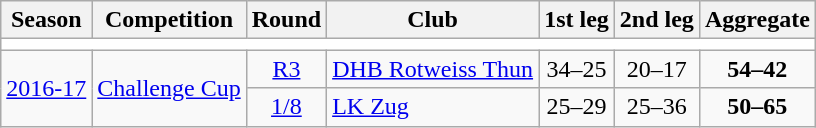<table class="wikitable">
<tr>
<th>Season</th>
<th>Competition</th>
<th>Round</th>
<th>Club</th>
<th>1st leg</th>
<th>2nd leg</th>
<th>Aggregate</th>
</tr>
<tr>
<td colspan="7" bgcolor=white></td>
</tr>
<tr>
<td rowspan="2"><a href='#'>2016-17</a></td>
<td rowspan="2"><a href='#'>Challenge Cup</a></td>
<td style="text-align:center;"><a href='#'>R3</a></td>
<td> <a href='#'>DHB Rotweiss Thun</a></td>
<td style="text-align:center;">34–25</td>
<td style="text-align:center;">20–17</td>
<td style="text-align:center;"><strong>54–42</strong></td>
</tr>
<tr>
<td style="text-align:center;"><a href='#'>1/8</a></td>
<td> <a href='#'>LK Zug</a></td>
<td style="text-align:center;">25–29</td>
<td style="text-align:center;">25–36</td>
<td style="text-align:center;"><strong>50–65</strong></td>
</tr>
</table>
